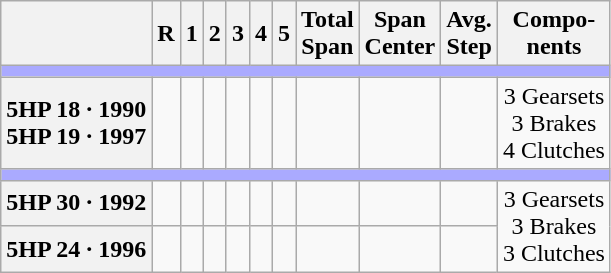<table class="wikitable collapsible" style="text-align:center">
<tr>
<th></th>
<th>R</th>
<th>1</th>
<th>2</th>
<th>3</th>
<th>4</th>
<th>5</th>
<th>Total<br>Span</th>
<th>Span<br>Center</th>
<th>Avg.<br>Step</th>
<th>Compo-<br>nents</th>
</tr>
<tr>
<td colspan="11" style="background:#AAF;"></td>
</tr>
<tr>
<th>5HP 18 · 1990<br>5HP 19 · 1997</th>
<td></td>
<td></td>
<td></td>
<td></td>
<td></td>
<td></td>
<td></td>
<td></td>
<td></td>
<td>3 Gearsets<br>3 Brakes<br>4 Clutches</td>
</tr>
<tr>
<td colspan="11" style="background:#AAF;"></td>
</tr>
<tr>
<th>5HP 30 · 1992</th>
<td></td>
<td></td>
<td></td>
<td></td>
<td></td>
<td></td>
<td></td>
<td></td>
<td></td>
<td rowspan="2">3 Gearsets<br>3 Brakes<br>3 Clutches</td>
</tr>
<tr>
<th>5HP 24 · 1996</th>
<td></td>
<td></td>
<td></td>
<td></td>
<td></td>
<td></td>
<td></td>
<td></td>
<td></td>
</tr>
</table>
